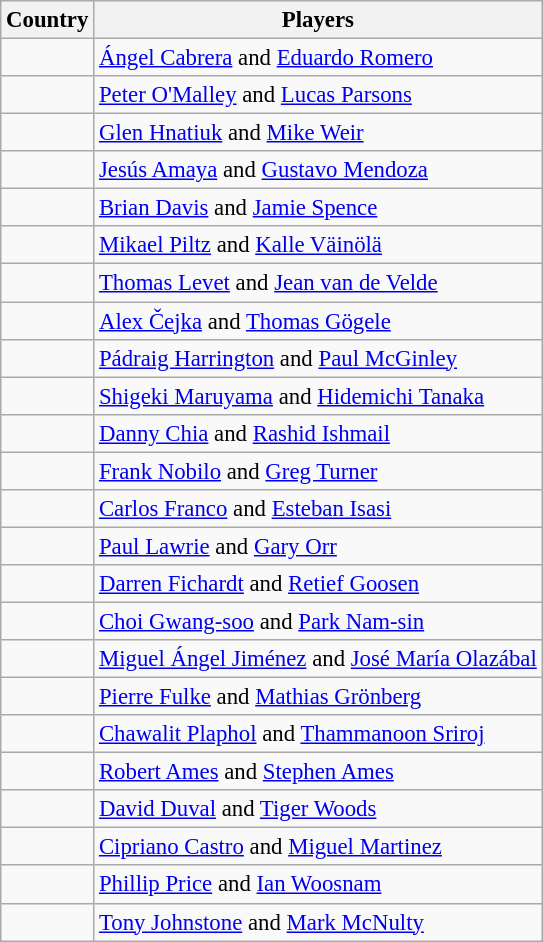<table class="wikitable" style="font-size:95%;">
<tr>
<th>Country</th>
<th>Players</th>
</tr>
<tr>
<td></td>
<td><a href='#'>Ángel Cabrera</a> and <a href='#'>Eduardo Romero</a></td>
</tr>
<tr>
<td></td>
<td><a href='#'>Peter O'Malley</a> and <a href='#'>Lucas Parsons</a></td>
</tr>
<tr>
<td></td>
<td><a href='#'>Glen Hnatiuk</a> and <a href='#'>Mike Weir</a></td>
</tr>
<tr>
<td></td>
<td><a href='#'>Jesús Amaya</a> and <a href='#'>Gustavo Mendoza</a></td>
</tr>
<tr>
<td></td>
<td><a href='#'>Brian Davis</a> and <a href='#'>Jamie Spence</a></td>
</tr>
<tr>
<td></td>
<td><a href='#'>Mikael Piltz</a> and <a href='#'>Kalle Väinölä</a></td>
</tr>
<tr>
<td></td>
<td><a href='#'>Thomas Levet</a> and <a href='#'>Jean van de Velde</a></td>
</tr>
<tr>
<td></td>
<td><a href='#'>Alex Čejka</a> and <a href='#'>Thomas Gögele</a></td>
</tr>
<tr>
<td></td>
<td><a href='#'>Pádraig Harrington</a> and <a href='#'>Paul McGinley</a></td>
</tr>
<tr>
<td></td>
<td><a href='#'>Shigeki Maruyama</a> and <a href='#'>Hidemichi Tanaka</a></td>
</tr>
<tr>
<td></td>
<td><a href='#'>Danny Chia</a> and <a href='#'>Rashid Ishmail</a></td>
</tr>
<tr>
<td></td>
<td><a href='#'>Frank Nobilo</a> and <a href='#'>Greg Turner</a></td>
</tr>
<tr>
<td></td>
<td><a href='#'>Carlos Franco</a> and <a href='#'>Esteban Isasi</a></td>
</tr>
<tr>
<td></td>
<td><a href='#'>Paul Lawrie</a> and <a href='#'>Gary Orr</a></td>
</tr>
<tr>
<td></td>
<td><a href='#'>Darren Fichardt</a> and <a href='#'>Retief Goosen</a></td>
</tr>
<tr>
<td></td>
<td><a href='#'>Choi Gwang-soo</a> and <a href='#'>Park Nam-sin</a></td>
</tr>
<tr>
<td></td>
<td><a href='#'>Miguel Ángel Jiménez</a> and <a href='#'>José María Olazábal</a></td>
</tr>
<tr>
<td></td>
<td><a href='#'>Pierre Fulke</a> and <a href='#'>Mathias Grönberg</a></td>
</tr>
<tr>
<td></td>
<td><a href='#'>Chawalit Plaphol</a> and <a href='#'>Thammanoon Sriroj</a></td>
</tr>
<tr>
<td></td>
<td><a href='#'>Robert Ames</a> and <a href='#'>Stephen Ames</a></td>
</tr>
<tr>
<td></td>
<td><a href='#'>David Duval</a> and <a href='#'>Tiger Woods</a></td>
</tr>
<tr>
<td></td>
<td><a href='#'>Cipriano Castro</a> and <a href='#'>Miguel Martinez</a></td>
</tr>
<tr>
<td></td>
<td><a href='#'>Phillip Price</a> and <a href='#'>Ian Woosnam</a></td>
</tr>
<tr>
<td></td>
<td><a href='#'>Tony Johnstone</a> and <a href='#'>Mark McNulty</a></td>
</tr>
</table>
